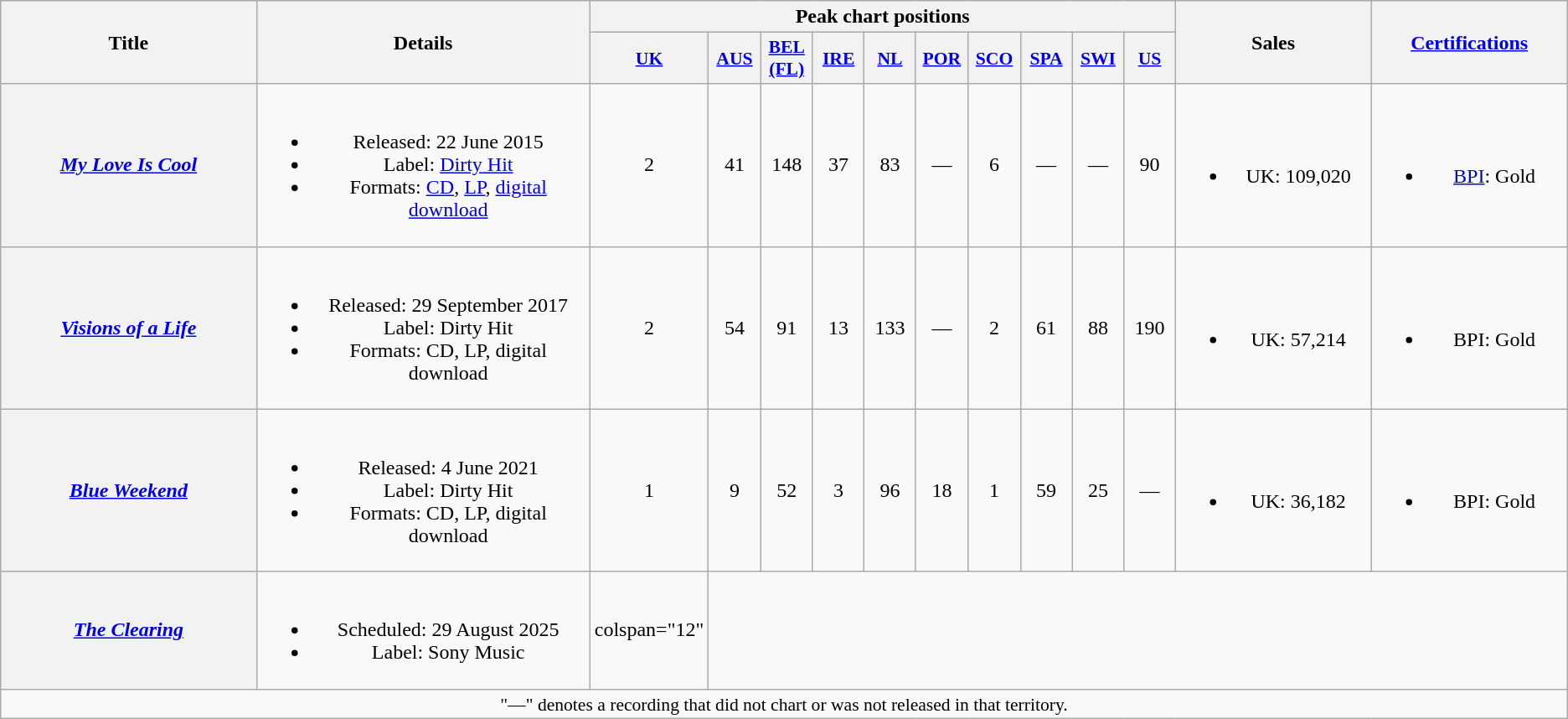<table class="wikitable plainrowheaders" style="text-align:center;">
<tr>
<th scope="col" rowspan="2" style="width:14em;">Title</th>
<th scope="col" rowspan="2" style="width:18em;">Details</th>
<th scope="col" colspan="10">Peak chart positions</th>
<th scope="col" rowspan="2" style="width:10em;">Sales</th>
<th scope="col" rowspan="2" style="width:10em;"><a href='#'>Certifications</a></th>
</tr>
<tr>
<th scope="col" style="width:2.5em;font-size:90%;"><a href='#'>UK</a><br></th>
<th scope="col" style="width:2.5em;font-size:90%;"><a href='#'>AUS</a><br></th>
<th scope="col" style="width:2.5em;font-size:90%;"><a href='#'>BEL<br>(FL)</a><br></th>
<th scope="col" style="width:2.5em;font-size:90%;"><a href='#'>IRE</a><br></th>
<th scope="col" style="width:2.5em;font-size:90%;"><a href='#'>NL</a><br></th>
<th scope="col" style="width:2.5em;font-size:90%;"><a href='#'>POR</a><br></th>
<th scope="col" style="width:2.5em;font-size:90%;"><a href='#'>SCO</a><br></th>
<th scope="col" style="width:2.5em;font-size:90%;"><a href='#'>SPA</a><br></th>
<th scope="col" style="width:2.5em;font-size:90%;"><a href='#'>SWI</a><br></th>
<th scope="col" style="width:2.5em;font-size:90%;"><a href='#'>US</a><br></th>
</tr>
<tr>
<th scope="row"><em><a href='#'>My Love Is Cool</a></em></th>
<td><br><ul><li>Released: 22 June 2015</li><li>Label: <a href='#'>Dirty Hit</a></li><li>Formats: <a href='#'>CD</a>, <a href='#'>LP</a>, <a href='#'>digital download</a></li></ul></td>
<td>2</td>
<td>41</td>
<td>148</td>
<td>37</td>
<td>83</td>
<td>—</td>
<td>6</td>
<td>—</td>
<td>—</td>
<td>90</td>
<td><br><ul><li>UK: 109,020</li></ul></td>
<td><br><ul><li><a href='#'>BPI</a>: Gold</li></ul></td>
</tr>
<tr>
<th scope="row"><em><a href='#'>Visions of a Life</a></em></th>
<td><br><ul><li>Released: 29 September 2017</li><li>Label: Dirty Hit</li><li>Formats: CD, LP, digital download</li></ul></td>
<td>2</td>
<td>54</td>
<td>91</td>
<td>13</td>
<td>133</td>
<td>—</td>
<td>2</td>
<td>61</td>
<td>88</td>
<td>190</td>
<td><br><ul><li>UK: 57,214</li></ul></td>
<td><br><ul><li>BPI: Gold</li></ul></td>
</tr>
<tr>
<th scope="row"><em><a href='#'>Blue Weekend</a></em></th>
<td><br><ul><li>Released: 4 June 2021</li><li>Label: Dirty Hit</li><li>Formats: CD, LP, digital download</li></ul></td>
<td>1</td>
<td>9</td>
<td>52</td>
<td>3</td>
<td>96</td>
<td>18</td>
<td>1</td>
<td>59</td>
<td>25</td>
<td>—</td>
<td><br><ul><li>UK: 36,182</li></ul></td>
<td><br><ul><li>BPI: Gold</li></ul></td>
</tr>
<tr>
<th scope="row"><em><a href='#'>The Clearing</a></em></th>
<td><br><ul><li>Scheduled: 29 August 2025</li><li>Label: Sony Music</li></ul></td>
<td>colspan="12" </td>
</tr>
<tr>
<td colspan="14" style="font-size:90%">"—" denotes a recording that did not chart or was not released in that territory.</td>
</tr>
</table>
